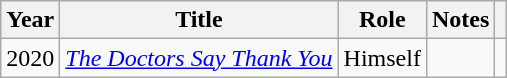<table class="wikitable sortable">
<tr>
<th>Year</th>
<th>Title</th>
<th>Role</th>
<th>Notes</th>
<th class="unsortable"></th>
</tr>
<tr>
<td>2020</td>
<td><em><a href='#'>The Doctors Say Thank You</a></em></td>
<td>Himself</td>
<td></td>
<td></td>
</tr>
</table>
